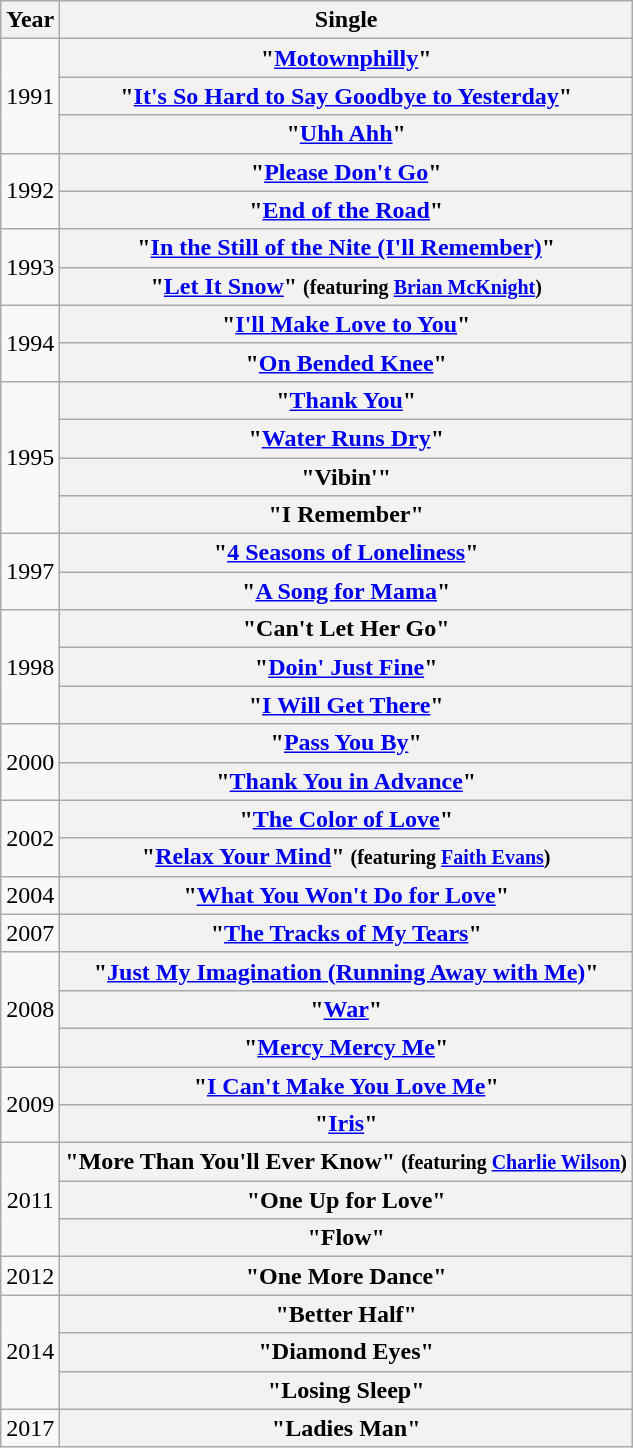<table class="wikitable plainrowheaders" style="text-align:center;">
<tr>
<th>Year</th>
<th>Single</th>
</tr>
<tr>
<td rowspan="3">1991</td>
<th scope="row">"<a href='#'>Motownphilly</a>"</th>
</tr>
<tr>
<th scope="row">"<a href='#'>It's So Hard to Say Goodbye to Yesterday</a>"</th>
</tr>
<tr>
<th scope="row">"<a href='#'>Uhh Ahh</a>"</th>
</tr>
<tr>
<td rowspan="2">1992</td>
<th scope="row">"<a href='#'>Please Don't Go</a>"</th>
</tr>
<tr>
<th scope="row">"<a href='#'>End of the Road</a>"</th>
</tr>
<tr>
<td rowspan="2">1993</td>
<th scope="row">"<a href='#'>In the Still of the Nite (I'll Remember)</a>"</th>
</tr>
<tr>
<th scope="row">"<a href='#'>Let It Snow</a>" <small>(featuring <a href='#'>Brian McKnight</a>)</small></th>
</tr>
<tr>
<td rowspan="2">1994</td>
<th scope="row">"<a href='#'>I'll Make Love to You</a>"</th>
</tr>
<tr>
<th scope="row">"<a href='#'>On Bended Knee</a>"</th>
</tr>
<tr>
<td rowspan="4">1995</td>
<th scope="row">"<a href='#'>Thank You</a>"</th>
</tr>
<tr>
<th scope="row">"<a href='#'>Water Runs Dry</a>"</th>
</tr>
<tr>
<th scope="row">"Vibin'"</th>
</tr>
<tr>
<th scope="row">"I Remember"</th>
</tr>
<tr>
<td rowspan="2">1997</td>
<th scope="row">"<a href='#'>4 Seasons of Loneliness</a>"</th>
</tr>
<tr>
<th scope="row">"<a href='#'>A Song for Mama</a>"</th>
</tr>
<tr>
<td rowspan="3">1998</td>
<th scope="row">"Can't Let Her Go"</th>
</tr>
<tr>
<th scope="row">"<a href='#'>Doin' Just Fine</a>"</th>
</tr>
<tr>
<th scope="row">"<a href='#'>I Will Get There</a>"</th>
</tr>
<tr>
<td rowspan="2">2000</td>
<th scope="row">"<a href='#'>Pass You By</a>"</th>
</tr>
<tr>
<th scope="row">"<a href='#'>Thank You in Advance</a>"</th>
</tr>
<tr>
<td rowspan="2">2002</td>
<th scope="row">"<a href='#'>The Color of Love</a>"</th>
</tr>
<tr>
<th scope="row">"<a href='#'>Relax Your Mind</a>" <small>(featuring <a href='#'>Faith Evans</a>)</small></th>
</tr>
<tr>
<td>2004</td>
<th scope="row">"<a href='#'>What You Won't Do for Love</a>"</th>
</tr>
<tr>
<td>2007</td>
<th scope="row">"<a href='#'>The Tracks of My Tears</a>"</th>
</tr>
<tr>
<td rowspan="3">2008</td>
<th scope="row">"<a href='#'>Just My Imagination (Running Away with Me)</a>"</th>
</tr>
<tr>
<th scope="row">"<a href='#'>War</a>"</th>
</tr>
<tr>
<th scope="row">"<a href='#'>Mercy Mercy Me</a>"</th>
</tr>
<tr>
<td rowspan="2">2009</td>
<th scope="row">"<a href='#'>I Can't Make You Love Me</a>"</th>
</tr>
<tr>
<th scope="row">"<a href='#'>Iris</a>"</th>
</tr>
<tr>
<td rowspan="3">2011</td>
<th scope="row">"More Than You'll Ever Know" <small>(featuring <a href='#'>Charlie Wilson</a>)</small></th>
</tr>
<tr>
<th scope="row">"One Up for Love"</th>
</tr>
<tr>
<th scope="row">"Flow"</th>
</tr>
<tr>
<td>2012</td>
<th scope="row">"One More Dance"</th>
</tr>
<tr>
<td rowspan="3">2014</td>
<th scope="row">"Better Half"</th>
</tr>
<tr>
<th scope="row">"Diamond Eyes"</th>
</tr>
<tr>
<th scope="row">"Losing Sleep"</th>
</tr>
<tr>
<td>2017</td>
<th scope="row">"Ladies Man"</th>
</tr>
</table>
